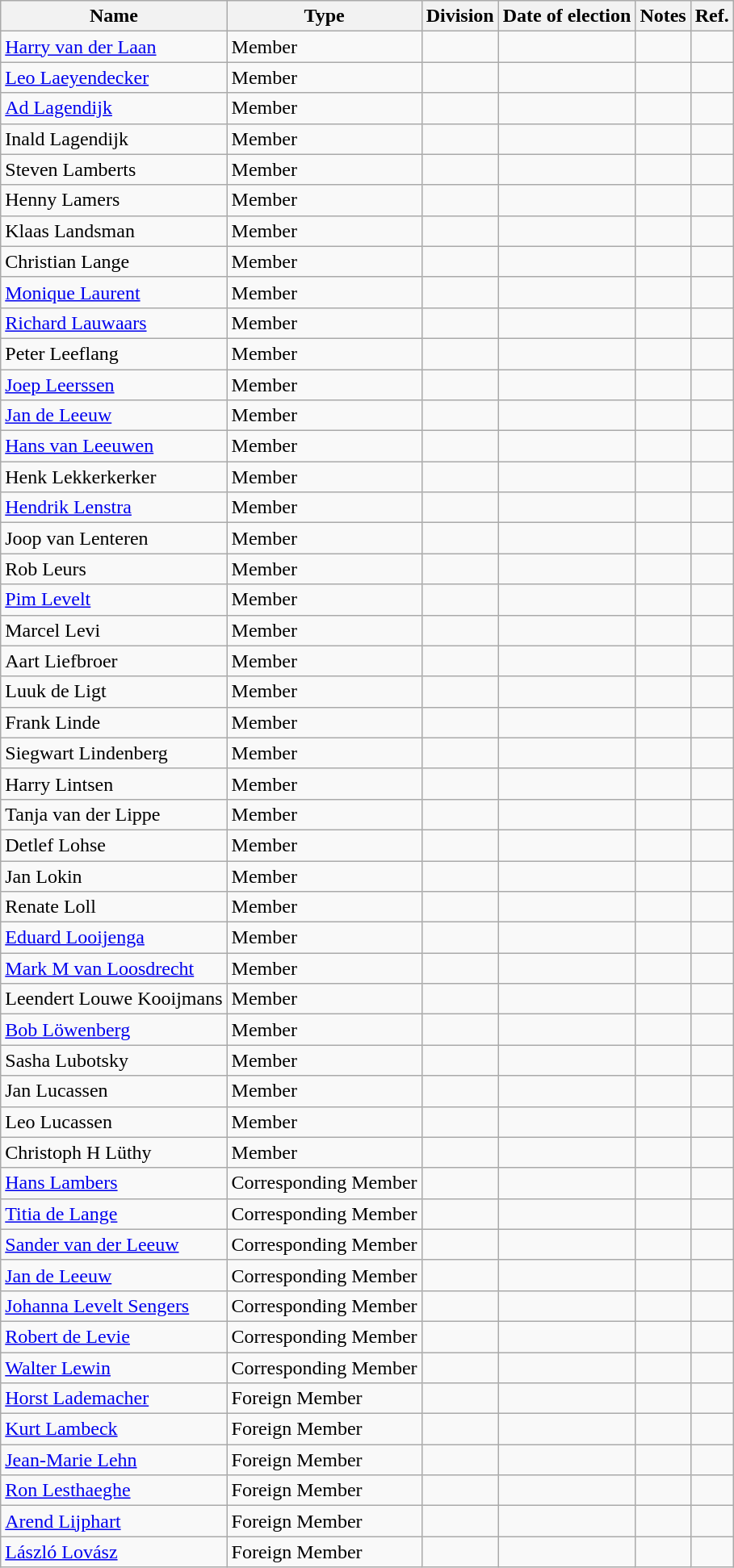<table class="wikitable">
<tr>
<th>Name</th>
<th>Type</th>
<th>Division</th>
<th>Date of election</th>
<th>Notes</th>
<th>Ref.</th>
</tr>
<tr>
<td><a href='#'>Harry van der Laan</a></td>
<td>Member</td>
<td></td>
<td></td>
<td></td>
<td></td>
</tr>
<tr>
<td><a href='#'>Leo Laeyendecker</a></td>
<td>Member</td>
<td></td>
<td></td>
<td></td>
<td></td>
</tr>
<tr>
<td><a href='#'>Ad Lagendijk</a></td>
<td>Member</td>
<td></td>
<td></td>
<td></td>
<td></td>
</tr>
<tr>
<td>Inald Lagendijk</td>
<td>Member</td>
<td></td>
<td></td>
<td></td>
<td></td>
</tr>
<tr>
<td>Steven Lamberts</td>
<td>Member</td>
<td></td>
<td></td>
<td></td>
<td></td>
</tr>
<tr>
<td>Henny Lamers</td>
<td>Member</td>
<td></td>
<td></td>
<td></td>
<td></td>
</tr>
<tr>
<td>Klaas Landsman</td>
<td>Member</td>
<td></td>
<td></td>
<td></td>
<td></td>
</tr>
<tr>
<td>Christian Lange</td>
<td>Member</td>
<td></td>
<td></td>
<td></td>
<td></td>
</tr>
<tr>
<td><a href='#'>Monique Laurent</a></td>
<td>Member</td>
<td></td>
<td></td>
<td></td>
<td></td>
</tr>
<tr>
<td><a href='#'>Richard Lauwaars</a></td>
<td>Member</td>
<td></td>
<td></td>
<td></td>
<td></td>
</tr>
<tr>
<td>Peter Leeflang</td>
<td>Member</td>
<td></td>
<td></td>
<td></td>
<td></td>
</tr>
<tr>
<td><a href='#'>Joep Leerssen</a></td>
<td>Member</td>
<td></td>
<td></td>
<td></td>
<td></td>
</tr>
<tr>
<td><a href='#'>Jan de Leeuw</a></td>
<td>Member</td>
<td></td>
<td></td>
<td></td>
<td></td>
</tr>
<tr>
<td><a href='#'>Hans van Leeuwen</a></td>
<td>Member</td>
<td></td>
<td></td>
<td></td>
<td></td>
</tr>
<tr>
<td>Henk Lekkerkerker</td>
<td>Member</td>
<td></td>
<td></td>
<td></td>
<td></td>
</tr>
<tr>
<td><a href='#'>Hendrik Lenstra</a></td>
<td>Member</td>
<td></td>
<td></td>
<td></td>
<td></td>
</tr>
<tr>
<td>Joop van Lenteren</td>
<td>Member</td>
<td></td>
<td></td>
<td></td>
<td></td>
</tr>
<tr>
<td>Rob Leurs</td>
<td>Member</td>
<td></td>
<td></td>
<td></td>
<td></td>
</tr>
<tr>
<td><a href='#'>Pim Levelt</a></td>
<td>Member</td>
<td></td>
<td></td>
<td></td>
<td></td>
</tr>
<tr>
<td>Marcel Levi</td>
<td>Member</td>
<td></td>
<td></td>
<td></td>
<td></td>
</tr>
<tr>
<td>Aart Liefbroer</td>
<td>Member</td>
<td></td>
<td></td>
<td></td>
<td></td>
</tr>
<tr>
<td>Luuk de Ligt</td>
<td>Member</td>
<td></td>
<td></td>
<td></td>
<td></td>
</tr>
<tr>
<td>Frank Linde</td>
<td>Member</td>
<td></td>
<td></td>
<td></td>
<td></td>
</tr>
<tr>
<td>Siegwart Lindenberg</td>
<td>Member</td>
<td></td>
<td></td>
<td></td>
<td></td>
</tr>
<tr>
<td>Harry Lintsen</td>
<td>Member</td>
<td></td>
<td></td>
<td></td>
<td></td>
</tr>
<tr>
<td>Tanja van der Lippe</td>
<td>Member</td>
<td></td>
<td></td>
<td></td>
<td></td>
</tr>
<tr>
<td>Detlef Lohse</td>
<td>Member</td>
<td></td>
<td></td>
<td></td>
<td></td>
</tr>
<tr>
<td>Jan Lokin</td>
<td>Member</td>
<td></td>
<td></td>
<td></td>
<td></td>
</tr>
<tr>
<td>Renate Loll</td>
<td>Member</td>
<td></td>
<td></td>
<td></td>
<td></td>
</tr>
<tr>
<td><a href='#'>Eduard Looijenga</a></td>
<td>Member</td>
<td></td>
<td></td>
<td></td>
<td></td>
</tr>
<tr>
<td><a href='#'>Mark M van Loosdrecht</a></td>
<td>Member</td>
<td></td>
<td></td>
<td></td>
<td></td>
</tr>
<tr>
<td>Leendert Louwe Kooijmans</td>
<td>Member</td>
<td></td>
<td></td>
<td></td>
<td></td>
</tr>
<tr>
<td><a href='#'>Bob Löwenberg</a></td>
<td>Member</td>
<td></td>
<td></td>
<td></td>
<td></td>
</tr>
<tr>
<td>Sasha Lubotsky</td>
<td>Member</td>
<td></td>
<td></td>
<td></td>
<td></td>
</tr>
<tr>
<td>Jan Lucassen</td>
<td>Member</td>
<td></td>
<td></td>
<td></td>
<td></td>
</tr>
<tr>
<td>Leo Lucassen</td>
<td>Member</td>
<td></td>
<td></td>
<td></td>
<td></td>
</tr>
<tr>
<td>Christoph H Lüthy</td>
<td>Member</td>
<td></td>
<td></td>
<td></td>
<td></td>
</tr>
<tr>
<td><a href='#'>Hans Lambers</a></td>
<td>Corresponding Member</td>
<td></td>
<td></td>
<td></td>
<td></td>
</tr>
<tr>
<td><a href='#'>Titia de Lange</a></td>
<td>Corresponding Member</td>
<td></td>
<td></td>
<td></td>
<td></td>
</tr>
<tr>
<td><a href='#'>Sander van der Leeuw</a></td>
<td>Corresponding Member</td>
<td></td>
<td></td>
<td></td>
<td></td>
</tr>
<tr>
<td><a href='#'>Jan de Leeuw</a></td>
<td>Corresponding Member</td>
<td></td>
<td></td>
<td></td>
<td></td>
</tr>
<tr>
<td><a href='#'>Johanna Levelt Sengers</a></td>
<td>Corresponding Member</td>
<td></td>
<td></td>
<td></td>
<td></td>
</tr>
<tr>
<td><a href='#'>Robert de Levie</a></td>
<td>Corresponding Member</td>
<td></td>
<td></td>
<td></td>
<td></td>
</tr>
<tr>
<td><a href='#'>Walter Lewin</a></td>
<td>Corresponding Member</td>
<td></td>
<td></td>
<td></td>
<td></td>
</tr>
<tr>
<td><a href='#'>Horst Lademacher</a></td>
<td>Foreign Member</td>
<td></td>
<td></td>
<td></td>
<td></td>
</tr>
<tr>
<td><a href='#'>Kurt Lambeck</a></td>
<td>Foreign Member</td>
<td></td>
<td></td>
<td></td>
<td></td>
</tr>
<tr>
<td><a href='#'>Jean-Marie Lehn</a></td>
<td>Foreign Member</td>
<td></td>
<td></td>
<td></td>
<td></td>
</tr>
<tr>
<td><a href='#'>Ron Lesthaeghe</a></td>
<td>Foreign Member</td>
<td></td>
<td></td>
<td></td>
<td></td>
</tr>
<tr>
<td><a href='#'>Arend Lijphart</a></td>
<td>Foreign Member</td>
<td></td>
<td></td>
<td></td>
<td></td>
</tr>
<tr>
<td><a href='#'>László Lovász</a></td>
<td>Foreign Member</td>
<td></td>
<td></td>
<td></td>
<td></td>
</tr>
</table>
